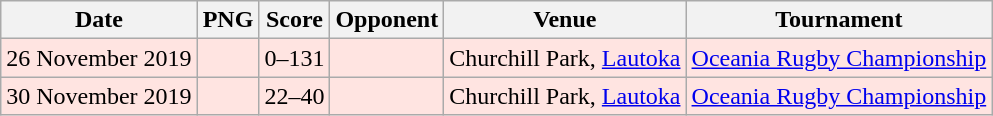<table class="wikitable">
<tr>
<th>Date</th>
<th>PNG</th>
<th>Score</th>
<th>Opponent</th>
<th>Venue</th>
<th>Tournament</th>
</tr>
<tr bgcolor="FFE4E1">
<td>26 November 2019</td>
<td></td>
<td>0–131</td>
<td></td>
<td>Churchill Park, <a href='#'>Lautoka</a></td>
<td><a href='#'>Oceania Rugby Championship</a></td>
</tr>
<tr bgcolor="FFE4E1">
<td>30 November 2019</td>
<td></td>
<td>22–40</td>
<td></td>
<td>Churchill Park, <a href='#'>Lautoka</a></td>
<td><a href='#'>Oceania Rugby Championship</a></td>
</tr>
</table>
